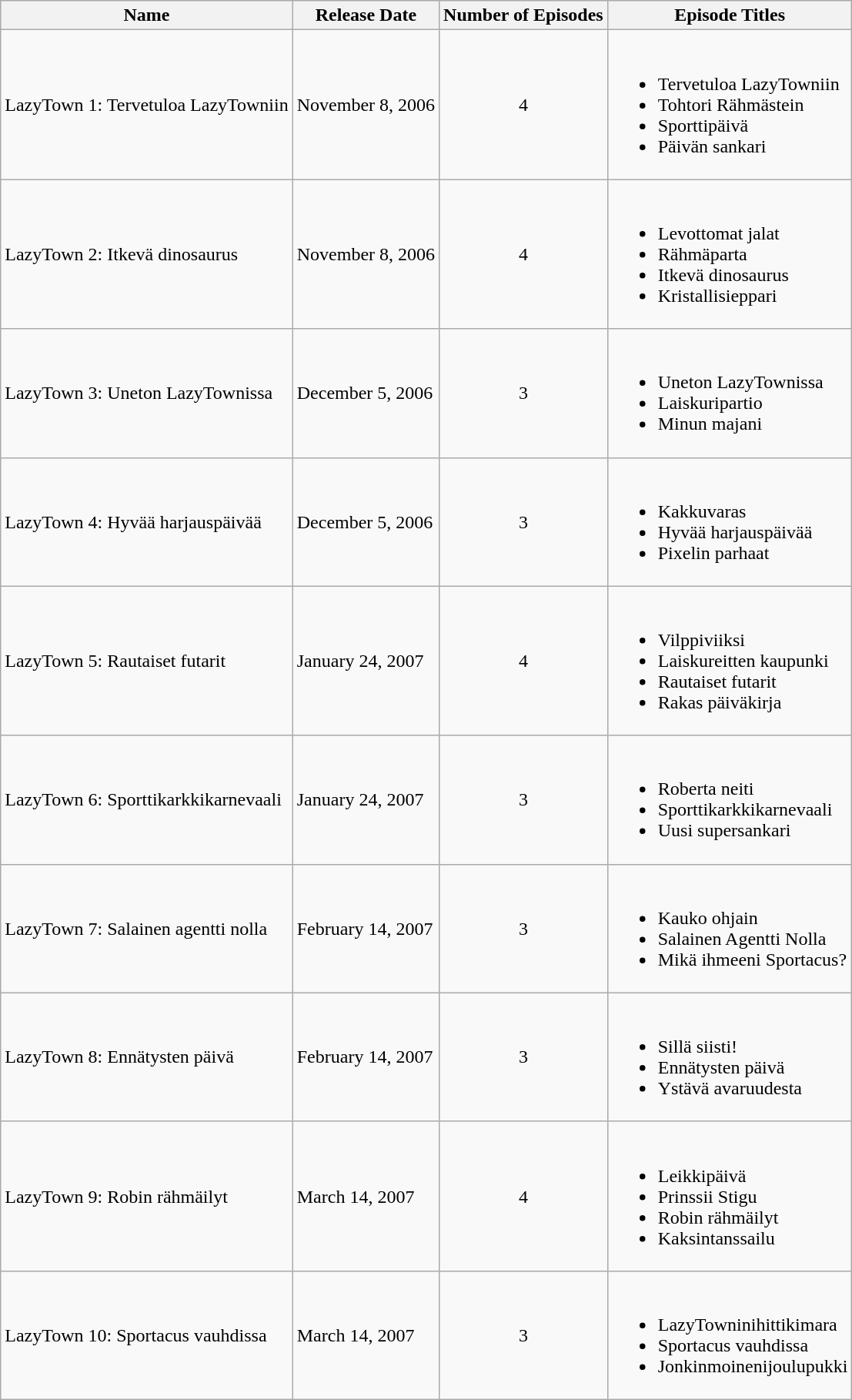<table class="wikitable">
<tr>
<th>Name</th>
<th>Release Date</th>
<th>Number of Episodes</th>
<th>Episode Titles</th>
</tr>
<tr>
<td>LazyTown 1: Tervetuloa LazyTowniin</td>
<td>November 8, 2006</td>
<td align="center">4</td>
<td><br><ul><li>Tervetuloa LazyTowniin</li><li>Tohtori Rähmästein</li><li>Sporttipäivä</li><li>Päivän sankari</li></ul></td>
</tr>
<tr>
<td>LazyTown 2: Itkevä dinosaurus</td>
<td>November 8, 2006</td>
<td align="center">4</td>
<td><br><ul><li>Levottomat jalat</li><li>Rähmäparta</li><li>Itkevä dinosaurus</li><li>Kristallisieppari</li></ul></td>
</tr>
<tr>
<td>LazyTown 3: Uneton LazyTownissa</td>
<td>December 5, 2006</td>
<td align="center">3</td>
<td><br><ul><li>Uneton LazyTownissa</li><li>Laiskuripartio</li><li>Minun majani</li></ul></td>
</tr>
<tr>
<td>LazyTown 4: Hyvää harjauspäivää</td>
<td>December 5, 2006</td>
<td align="center">3</td>
<td><br><ul><li>Kakkuvaras</li><li>Hyvää harjauspäivää</li><li>Pixelin parhaat</li></ul></td>
</tr>
<tr>
<td>LazyTown 5: Rautaiset futarit</td>
<td>January 24, 2007</td>
<td align="center">4</td>
<td><br><ul><li>Vilppiviiksi</li><li>Laiskureitten kaupunki</li><li>Rautaiset futarit</li><li>Rakas päiväkirja</li></ul></td>
</tr>
<tr>
<td>LazyTown 6: Sporttikarkkikarnevaali</td>
<td>January 24, 2007</td>
<td align="center">3</td>
<td><br><ul><li>Roberta neiti</li><li>Sporttikarkkikarnevaali</li><li>Uusi supersankari</li></ul></td>
</tr>
<tr>
<td>LazyTown 7: Salainen agentti nolla</td>
<td>February 14, 2007</td>
<td align="center">3</td>
<td><br><ul><li>Kauko ohjain</li><li>Salainen Agentti Nolla</li><li>Mikä ihmeeni Sportacus?</li></ul></td>
</tr>
<tr>
<td>LazyTown 8: Ennätysten päivä</td>
<td>February 14, 2007</td>
<td align="center">3</td>
<td><br><ul><li>Sillä siisti!</li><li>Ennätysten päivä</li><li>Ystävä avaruudesta</li></ul></td>
</tr>
<tr>
<td>LazyTown 9: Robin rähmäilyt</td>
<td>March 14, 2007</td>
<td align="center">4</td>
<td><br><ul><li>Leikkipäivä</li><li>Prinssii Stigu</li><li>Robin rähmäilyt</li><li>Kaksintanssailu</li></ul></td>
</tr>
<tr>
<td>LazyTown 10: Sportacus vauhdissa</td>
<td>March 14, 2007</td>
<td align="center">3</td>
<td><br><ul><li>LazyTowninihittikimara</li><li>Sportacus vauhdissa</li><li>Jonkinmoinenijoulupukki</li></ul></td>
</tr>
</table>
